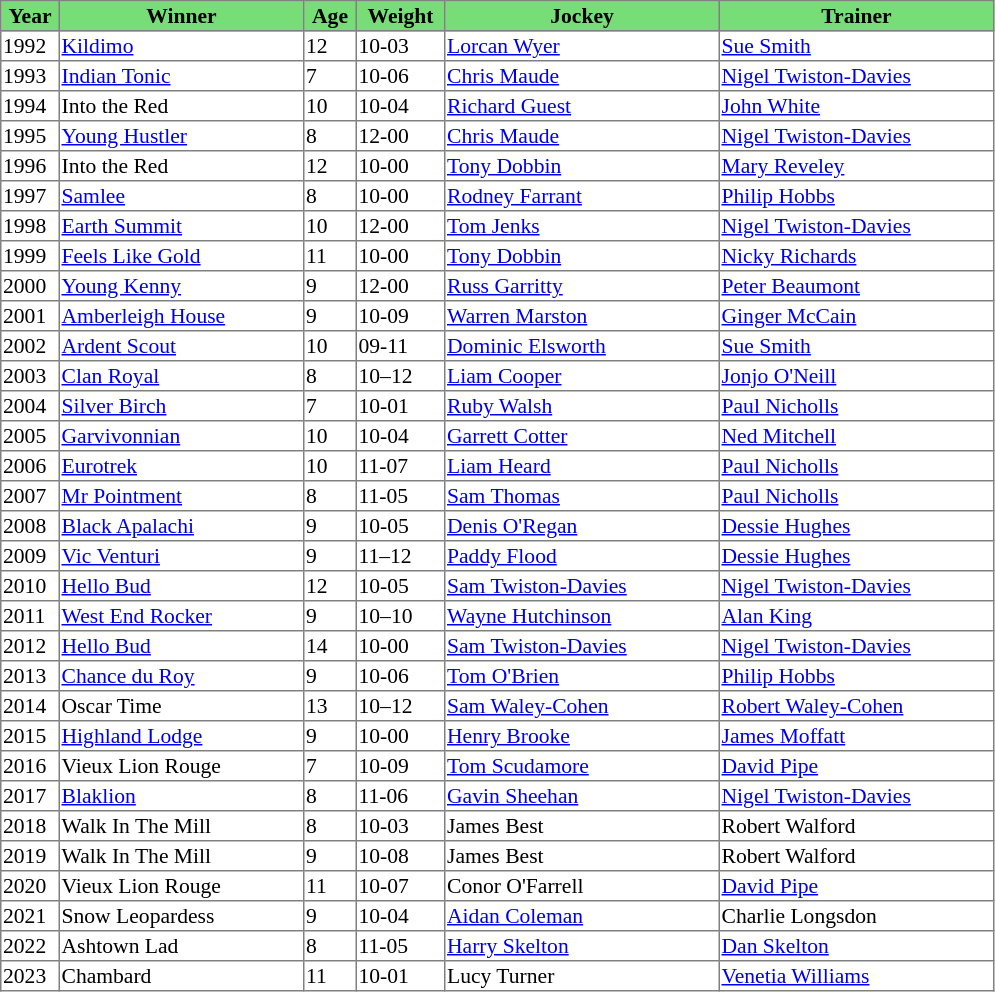<table class = "sortable" | border="1" style="border-collapse: collapse; font-size:90%">
<tr bgcolor="#77dd77" align="center">
<th width="36px"><strong>Year</strong><br></th>
<th width="160px"><strong>Winner</strong><br></th>
<th width="32px"><strong>Age</strong><br></th>
<th width="56px"><strong>Weight</strong><br></th>
<th width="180px"><strong>Jockey</strong><br></th>
<th width="180px"><strong>Trainer</strong><br></th>
</tr>
<tr>
<td>1992</td>
<td><a href='#'>Kildimo</a></td>
<td>12</td>
<td>10-03</td>
<td><a href='#'>Lorcan Wyer</a></td>
<td><a href='#'>Sue Smith</a></td>
</tr>
<tr>
<td>1993</td>
<td><a href='#'>Indian Tonic</a></td>
<td>7</td>
<td>10-06</td>
<td><a href='#'>Chris Maude</a></td>
<td><a href='#'>Nigel Twiston-Davies</a></td>
</tr>
<tr>
<td>1994</td>
<td>Into the Red</td>
<td>10</td>
<td>10-04</td>
<td><a href='#'>Richard Guest</a></td>
<td><a href='#'>John White</a></td>
</tr>
<tr>
<td>1995</td>
<td><a href='#'>Young Hustler</a></td>
<td>8</td>
<td>12-00</td>
<td><a href='#'>Chris Maude</a></td>
<td><a href='#'>Nigel Twiston-Davies</a></td>
</tr>
<tr>
<td>1996</td>
<td>Into the Red</td>
<td>12</td>
<td>10-00</td>
<td><a href='#'>Tony Dobbin</a></td>
<td><a href='#'>Mary Reveley</a></td>
</tr>
<tr>
<td>1997</td>
<td><a href='#'>Samlee</a></td>
<td>8</td>
<td>10-00</td>
<td><a href='#'>Rodney Farrant</a></td>
<td><a href='#'>Philip Hobbs</a></td>
</tr>
<tr>
<td>1998</td>
<td><a href='#'>Earth Summit</a></td>
<td>10</td>
<td>12-00</td>
<td><a href='#'>Tom Jenks</a></td>
<td><a href='#'>Nigel Twiston-Davies</a></td>
</tr>
<tr>
<td>1999</td>
<td><a href='#'>Feels Like Gold</a></td>
<td>11</td>
<td>10-00</td>
<td><a href='#'>Tony Dobbin</a></td>
<td><a href='#'>Nicky Richards</a></td>
</tr>
<tr>
<td>2000</td>
<td><a href='#'>Young Kenny</a></td>
<td>9</td>
<td>12-00</td>
<td><a href='#'>Russ Garritty</a></td>
<td><a href='#'>Peter Beaumont</a></td>
</tr>
<tr>
<td>2001</td>
<td><a href='#'>Amberleigh House</a></td>
<td>9</td>
<td>10-09</td>
<td><a href='#'>Warren Marston</a></td>
<td><a href='#'>Ginger McCain</a></td>
</tr>
<tr>
<td>2002</td>
<td><a href='#'>Ardent Scout</a></td>
<td>10</td>
<td>09-11</td>
<td><a href='#'>Dominic Elsworth</a></td>
<td><a href='#'>Sue Smith</a></td>
</tr>
<tr>
<td>2003</td>
<td><a href='#'>Clan Royal</a></td>
<td>8</td>
<td>10–12</td>
<td><a href='#'>Liam Cooper</a></td>
<td><a href='#'>Jonjo O'Neill</a></td>
</tr>
<tr>
<td>2004</td>
<td><a href='#'>Silver Birch</a></td>
<td>7</td>
<td>10-01</td>
<td><a href='#'>Ruby Walsh</a></td>
<td><a href='#'>Paul Nicholls</a></td>
</tr>
<tr>
<td>2005</td>
<td><a href='#'>Garvivonnian</a></td>
<td>10</td>
<td>10-04</td>
<td><a href='#'>Garrett Cotter</a></td>
<td><a href='#'>Ned Mitchell</a></td>
</tr>
<tr>
<td>2006</td>
<td><a href='#'>Eurotrek</a></td>
<td>10</td>
<td>11-07</td>
<td><a href='#'>Liam Heard</a></td>
<td><a href='#'>Paul Nicholls</a></td>
</tr>
<tr>
<td>2007</td>
<td><a href='#'>Mr Pointment</a></td>
<td>8</td>
<td>11-05</td>
<td><a href='#'>Sam Thomas</a></td>
<td><a href='#'>Paul Nicholls</a></td>
</tr>
<tr>
<td>2008</td>
<td><a href='#'>Black Apalachi</a></td>
<td>9</td>
<td>10-05</td>
<td><a href='#'>Denis O'Regan</a></td>
<td><a href='#'>Dessie Hughes</a></td>
</tr>
<tr>
<td>2009</td>
<td><a href='#'>Vic Venturi</a></td>
<td>9</td>
<td>11–12</td>
<td><a href='#'>Paddy Flood</a></td>
<td><a href='#'>Dessie Hughes</a></td>
</tr>
<tr>
<td>2010</td>
<td><a href='#'>Hello Bud</a></td>
<td>12</td>
<td>10-05</td>
<td><a href='#'>Sam Twiston-Davies</a></td>
<td><a href='#'>Nigel Twiston-Davies</a></td>
</tr>
<tr>
<td>2011</td>
<td><a href='#'>West End Rocker</a></td>
<td>9</td>
<td>10–10</td>
<td><a href='#'>Wayne Hutchinson</a></td>
<td><a href='#'>Alan King</a></td>
</tr>
<tr>
<td>2012</td>
<td><a href='#'>Hello Bud</a></td>
<td>14</td>
<td>10-00</td>
<td><a href='#'>Sam Twiston-Davies</a></td>
<td><a href='#'>Nigel Twiston-Davies</a></td>
</tr>
<tr>
<td>2013</td>
<td><a href='#'>Chance du Roy</a></td>
<td>9</td>
<td>10-06</td>
<td><a href='#'>Tom O'Brien</a></td>
<td><a href='#'>Philip Hobbs</a></td>
</tr>
<tr>
<td>2014</td>
<td>Oscar Time</td>
<td>13</td>
<td>10–12</td>
<td><a href='#'>Sam Waley-Cohen</a></td>
<td><a href='#'>Robert Waley-Cohen</a></td>
</tr>
<tr>
<td>2015</td>
<td><a href='#'>Highland Lodge</a></td>
<td>9</td>
<td>10-00</td>
<td><a href='#'>Henry Brooke</a></td>
<td><a href='#'>James Moffatt</a></td>
</tr>
<tr>
<td>2016</td>
<td>Vieux Lion Rouge</td>
<td>7</td>
<td>10-09</td>
<td><a href='#'>Tom Scudamore</a></td>
<td><a href='#'>David Pipe</a></td>
</tr>
<tr>
<td>2017</td>
<td><a href='#'>Blaklion</a></td>
<td>8</td>
<td>11-06</td>
<td><a href='#'>Gavin Sheehan</a></td>
<td><a href='#'>Nigel Twiston-Davies</a></td>
</tr>
<tr>
<td>2018</td>
<td>Walk In The Mill</td>
<td>8</td>
<td>10-03</td>
<td>James Best</td>
<td>Robert Walford</td>
</tr>
<tr>
<td>2019</td>
<td>Walk In The Mill</td>
<td>9</td>
<td>10-08</td>
<td>James Best</td>
<td>Robert Walford</td>
</tr>
<tr>
<td>2020</td>
<td>Vieux Lion Rouge</td>
<td>11</td>
<td>10-07</td>
<td>Conor O'Farrell</td>
<td><a href='#'>David Pipe</a></td>
</tr>
<tr>
<td>2021</td>
<td>Snow Leopardess</td>
<td>9</td>
<td>10-04</td>
<td><a href='#'>Aidan Coleman</a></td>
<td>Charlie Longsdon</td>
</tr>
<tr>
<td>2022</td>
<td>Ashtown Lad</td>
<td>8</td>
<td>11-05</td>
<td><a href='#'>Harry Skelton</a></td>
<td><a href='#'>Dan Skelton</a></td>
</tr>
<tr>
<td>2023</td>
<td>Chambard</td>
<td>11</td>
<td>10-01</td>
<td>Lucy Turner</td>
<td><a href='#'>Venetia Williams</a></td>
</tr>
</table>
